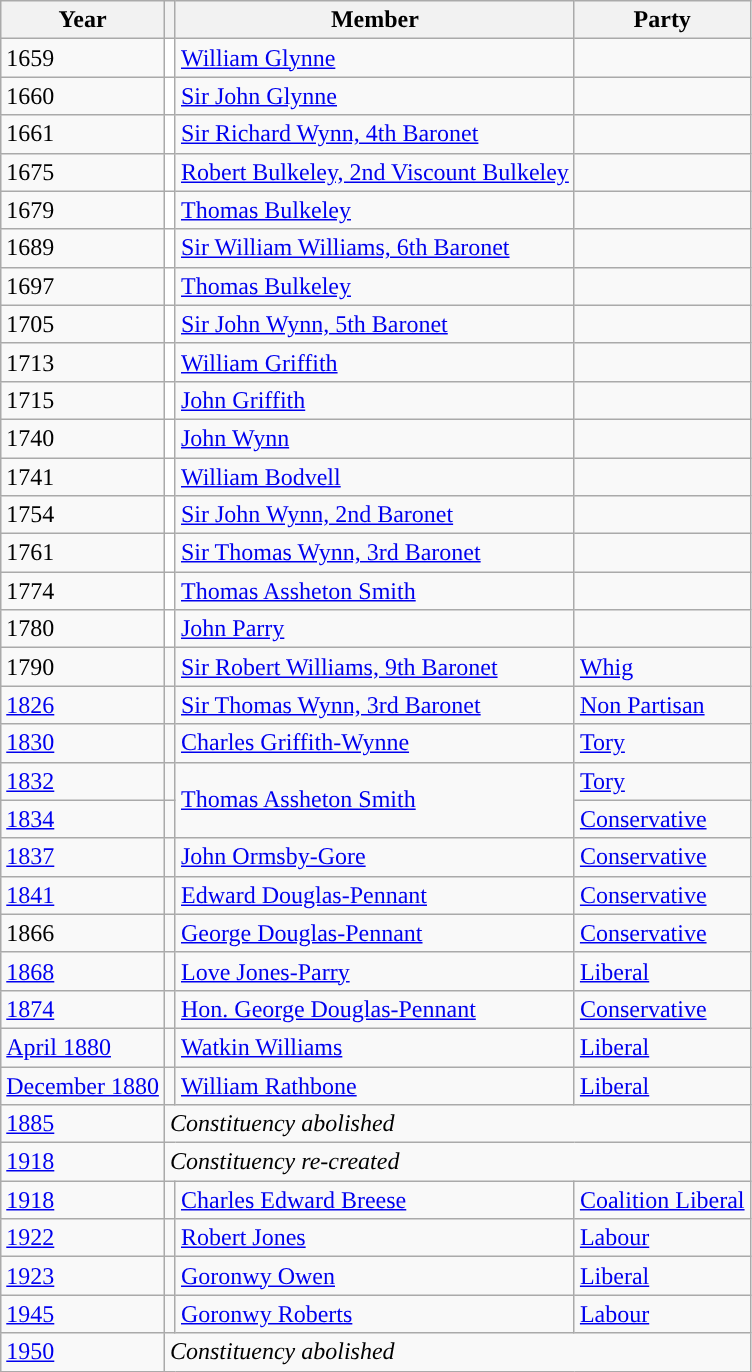<table class="wikitable">
<tr>
<th>Year</th>
<th></th>
<th>Member</th>
<th>Party</th>
</tr>
<tr>
<td>1659</td>
<td style="color:inherit;background-color: white"></td>
<td><a href='#'>William Glynne</a></td>
<td></td>
</tr>
<tr>
<td>1660</td>
<td style="color:inherit;background-color: white"></td>
<td><a href='#'>Sir John Glynne</a></td>
<td></td>
</tr>
<tr>
<td>1661</td>
<td style="color:inherit;background-color: white"></td>
<td><a href='#'>Sir Richard Wynn, 4th Baronet</a></td>
<td></td>
</tr>
<tr>
<td>1675</td>
<td style="color:inherit;background-color: white"></td>
<td><a href='#'>Robert Bulkeley, 2nd Viscount Bulkeley</a></td>
<td></td>
</tr>
<tr>
<td>1679</td>
<td style="color:inherit;background-color: white"></td>
<td><a href='#'>Thomas Bulkeley</a></td>
<td></td>
</tr>
<tr>
<td>1689</td>
<td style="color:inherit;background-color: white"></td>
<td><a href='#'>Sir William Williams, 6th Baronet</a></td>
<td></td>
</tr>
<tr>
<td>1697</td>
<td style="color:inherit;background-color: white"></td>
<td><a href='#'>Thomas Bulkeley</a></td>
<td></td>
</tr>
<tr>
<td>1705</td>
<td style="color:inherit;background-color: white"></td>
<td><a href='#'>Sir John Wynn, 5th Baronet</a></td>
<td></td>
</tr>
<tr>
<td>1713</td>
<td style="color:inherit;background-color: white"></td>
<td><a href='#'>William Griffith</a></td>
<td></td>
</tr>
<tr>
<td>1715</td>
<td style="color:inherit;background-color: white"></td>
<td><a href='#'>John Griffith</a></td>
<td></td>
</tr>
<tr>
<td>1740</td>
<td style="color:inherit;background-color: white"></td>
<td><a href='#'>John Wynn</a></td>
<td></td>
</tr>
<tr>
<td>1741</td>
<td style="color:inherit;background-color: white"></td>
<td><a href='#'>William Bodvell</a></td>
<td></td>
</tr>
<tr>
<td>1754</td>
<td style="color:inherit;background-color: white"></td>
<td><a href='#'>Sir John Wynn, 2nd Baronet</a></td>
<td></td>
</tr>
<tr>
<td>1761</td>
<td style="color:inherit;background-color: white"></td>
<td><a href='#'>Sir Thomas Wynn, 3rd Baronet</a></td>
<td></td>
</tr>
<tr>
<td>1774</td>
<td style="color:inherit;background-color: white"></td>
<td><a href='#'>Thomas Assheton Smith</a></td>
<td></td>
</tr>
<tr>
<td>1780</td>
<td style="color:inherit;background-color: white"></td>
<td><a href='#'>John Parry</a></td>
<td></td>
</tr>
<tr>
<td>1790</td>
<td style="color:inherit;background-color: "></td>
<td><a href='#'>Sir Robert Williams, 9th Baronet</a></td>
<td><a href='#'>Whig</a></td>
</tr>
<tr>
<td><a href='#'>1826</a></td>
<td style="color:inherit;background-color: "></td>
<td><a href='#'>Sir Thomas Wynn, 3rd Baronet</a></td>
<td><a href='#'>Non Partisan</a></td>
</tr>
<tr>
<td><a href='#'>1830</a></td>
<td style="color:inherit;background-color: "></td>
<td><a href='#'>Charles Griffith-Wynne</a></td>
<td><a href='#'>Tory</a></td>
</tr>
<tr>
<td><a href='#'>1832</a></td>
<td style="color:inherit;background-color: "></td>
<td rowspan="2"><a href='#'>Thomas Assheton Smith</a></td>
<td><a href='#'>Tory</a></td>
</tr>
<tr>
<td><a href='#'>1834</a></td>
<td style="color:inherit;background-color: "></td>
<td><a href='#'>Conservative</a></td>
</tr>
<tr>
<td><a href='#'>1837</a></td>
<td style="color:inherit;background-color: "></td>
<td><a href='#'>John Ormsby-Gore</a></td>
<td><a href='#'>Conservative</a></td>
</tr>
<tr>
<td><a href='#'>1841</a></td>
<td style="color:inherit;background-color: "></td>
<td><a href='#'>Edward Douglas-Pennant</a></td>
<td><a href='#'>Conservative</a></td>
</tr>
<tr>
<td>1866</td>
<td style="color:inherit;background-color: "></td>
<td><a href='#'>George Douglas-Pennant</a></td>
<td><a href='#'>Conservative</a></td>
</tr>
<tr>
<td><a href='#'>1868</a></td>
<td style="color:inherit;background-color: "></td>
<td><a href='#'>Love Jones-Parry</a></td>
<td><a href='#'>Liberal</a></td>
</tr>
<tr>
<td><a href='#'>1874</a></td>
<td style="color:inherit;background-color: "></td>
<td><a href='#'>Hon. George Douglas-Pennant</a></td>
<td><a href='#'>Conservative</a></td>
</tr>
<tr>
<td><a href='#'>April 1880</a></td>
<td style="color:inherit;background-color: "></td>
<td><a href='#'>Watkin Williams</a></td>
<td><a href='#'>Liberal</a></td>
</tr>
<tr>
<td><a href='#'>December 1880</a></td>
<td style="color:inherit;background-color: "></td>
<td><a href='#'>William Rathbone</a></td>
<td><a href='#'>Liberal</a></td>
</tr>
<tr>
<td><a href='#'>1885</a></td>
<td colspan="3"><em>Constituency abolished</em></td>
</tr>
<tr>
<td><a href='#'>1918</a></td>
<td colspan="3"><em>Constituency re-created</em></td>
</tr>
<tr>
<td><a href='#'>1918</a></td>
<td style="color:inherit;background-color: "></td>
<td><a href='#'>Charles Edward Breese</a></td>
<td><a href='#'>Coalition Liberal</a></td>
</tr>
<tr>
<td><a href='#'>1922</a></td>
<td style="color:inherit;background-color: "></td>
<td><a href='#'>Robert Jones</a></td>
<td><a href='#'>Labour</a></td>
</tr>
<tr>
<td><a href='#'>1923</a></td>
<td style="color:inherit;background-color: "></td>
<td><a href='#'>Goronwy Owen</a></td>
<td><a href='#'>Liberal</a></td>
</tr>
<tr>
<td><a href='#'>1945</a></td>
<td style="color:inherit;background-color: "></td>
<td><a href='#'>Goronwy Roberts</a></td>
<td><a href='#'>Labour</a></td>
</tr>
<tr>
<td><a href='#'>1950</a></td>
<td colspan="3"><em>Constituency abolished</em></td>
</tr>
</table>
